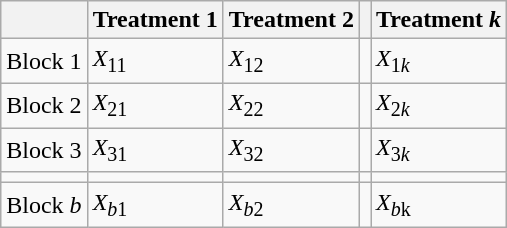<table class="wikitable">
<tr>
<th></th>
<th>Treatment 1</th>
<th>Treatment 2</th>
<th></th>
<th>Treatment <em>k</em></th>
</tr>
<tr>
<td>Block 1</td>
<td><em>X</em><sub>11</sub></td>
<td><em>X</em><sub>12</sub></td>
<td></td>
<td><em>X</em><sub>1<em>k</em></sub></td>
</tr>
<tr>
<td>Block 2</td>
<td><em>X</em><sub>21</sub></td>
<td><em>X</em><sub>22</sub></td>
<td></td>
<td><em>X</em><sub>2<em>k</em></sub></td>
</tr>
<tr>
<td>Block 3</td>
<td><em>X</em><sub>31</sub></td>
<td><em>X</em><sub>32</sub></td>
<td></td>
<td><em>X</em><sub>3<em>k</em></sub></td>
</tr>
<tr>
<td><div></div></td>
<td><div></div></td>
<td><div></div></td>
<td><div></div></td>
<td><div></div></td>
</tr>
<tr>
<td>Block <em>b</em></td>
<td><em>X</em><sub><em>b</em>1</sub></td>
<td><em>X</em><sub><em>b</em>2</sub></td>
<td></td>
<td><em>X</em><sub><em>b</em>k</sub></td>
</tr>
</table>
